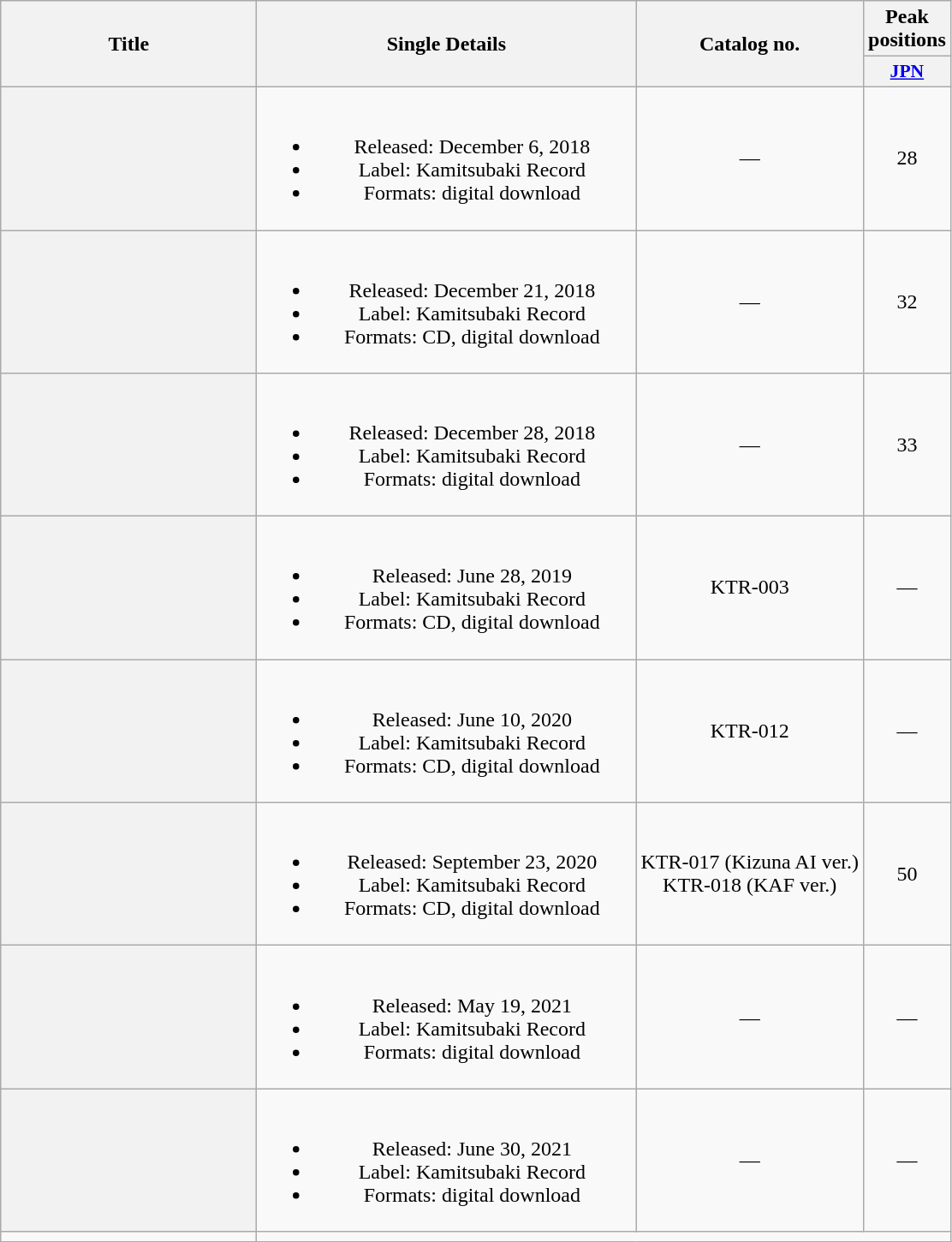<table class="wikitable plainrowheaders" style="text-align:center;">
<tr>
<th style="width:12em;" rowspan="2">Title</th>
<th style="width:18em;" rowspan="2">Single Details</th>
<th rowspan ="2">Catalog no.</th>
<th colspan="1">Peak positions</th>
</tr>
<tr>
<th scope="col" style="width:3em;font-size:90%;"><a href='#'>JPN</a><br></th>
</tr>
<tr>
<th scope="row"></th>
<td><br><ul><li>Released: December 6, 2018</li><li>Label: Kamitsubaki Record</li><li>Formats: digital download</li></ul></td>
<td>—</td>
<td>28</td>
</tr>
<tr>
<th scope="row"></th>
<td><br><ul><li>Released: December 21, 2018</li><li>Label: Kamitsubaki Record</li><li>Formats: CD, digital download</li></ul></td>
<td>—</td>
<td>32</td>
</tr>
<tr>
<th scope="row"></th>
<td><br><ul><li>Released: December 28, 2018</li><li>Label: Kamitsubaki Record</li><li>Formats: digital download</li></ul></td>
<td>—</td>
<td>33</td>
</tr>
<tr>
<th scope="row"></th>
<td><br><ul><li>Released: June 28, 2019</li><li>Label: Kamitsubaki Record</li><li>Formats: CD, digital download</li></ul></td>
<td>KTR-003</td>
<td>—</td>
</tr>
<tr>
<th scope="row"></th>
<td><br><ul><li>Released: June 10, 2020</li><li>Label: Kamitsubaki Record</li><li>Formats: CD, digital download</li></ul></td>
<td>KTR-012</td>
<td>—</td>
</tr>
<tr>
<th scope="row"></th>
<td><br><ul><li>Released: September 23, 2020</li><li>Label: Kamitsubaki Record</li><li>Formats: CD, digital download</li></ul></td>
<td>KTR-017 (Kizuna AI ver.)<br>KTR-018 (KAF ver.)</td>
<td>50</td>
</tr>
<tr>
<th scope="row"></th>
<td><br><ul><li>Released: May 19, 2021</li><li>Label: Kamitsubaki Record</li><li>Formats: digital download</li></ul></td>
<td>—</td>
<td>—</td>
</tr>
<tr>
<th scope="row"></th>
<td><br><ul><li>Released: June 30, 2021</li><li>Label: Kamitsubaki Record</li><li>Formats: digital download</li></ul></td>
<td>—</td>
<td>—</td>
</tr>
<tr>
<td></td>
</tr>
</table>
